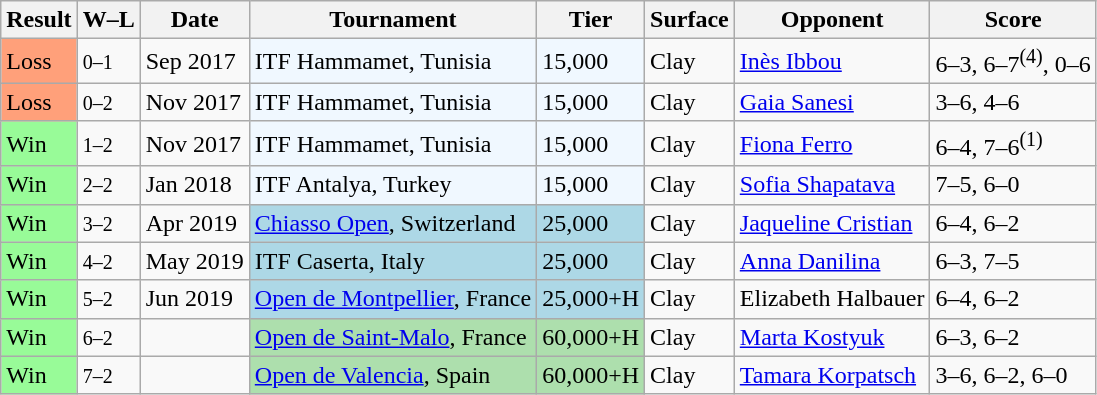<table class="sortable wikitable">
<tr>
<th>Result</th>
<th class="unsortable">W–L</th>
<th>Date</th>
<th>Tournament</th>
<th>Tier</th>
<th>Surface</th>
<th>Opponent</th>
<th class="unsortable">Score</th>
</tr>
<tr>
<td bgcolor=ffa07a>Loss</td>
<td><small>0–1</small></td>
<td>Sep 2017</td>
<td bgcolor=#f0f8ff>ITF Hammamet, Tunisia</td>
<td bgcolor=#f0f8ff>15,000</td>
<td>Clay</td>
<td> <a href='#'>Inès Ibbou</a></td>
<td>6–3, 6–7<sup>(4)</sup>, 0–6</td>
</tr>
<tr>
<td bgcolor=ffa07a>Loss</td>
<td><small>0–2</small></td>
<td>Nov 2017</td>
<td bgcolor=#f0f8ff>ITF Hammamet, Tunisia</td>
<td bgcolor=#f0f8ff>15,000</td>
<td>Clay</td>
<td> <a href='#'>Gaia Sanesi</a></td>
<td>3–6, 4–6</td>
</tr>
<tr>
<td bgcolor=98fb98>Win</td>
<td><small>1–2</small></td>
<td>Nov 2017</td>
<td bgcolor=#f0f8ff>ITF Hammamet, Tunisia</td>
<td bgcolor=#f0f8ff>15,000</td>
<td>Clay</td>
<td> <a href='#'>Fiona Ferro</a></td>
<td>6–4, 7–6<sup>(1)</sup></td>
</tr>
<tr>
<td bgcolor=98fb98>Win</td>
<td><small>2–2</small></td>
<td>Jan 2018</td>
<td bgcolor=#f0f8ff>ITF Antalya, Turkey</td>
<td bgcolor=#f0f8ff>15,000</td>
<td>Clay</td>
<td> <a href='#'>Sofia Shapatava</a></td>
<td>7–5, 6–0</td>
</tr>
<tr>
<td bgcolor=98fb98>Win</td>
<td><small>3–2</small></td>
<td>Apr 2019</td>
<td bgcolor=lightblue><a href='#'>Chiasso Open</a>, Switzerland</td>
<td bgcolor=lightblue>25,000</td>
<td>Clay</td>
<td> <a href='#'>Jaqueline Cristian</a></td>
<td>6–4, 6–2</td>
</tr>
<tr>
<td bgcolor=98fb98>Win</td>
<td><small>4–2</small></td>
<td>May 2019</td>
<td bgcolor=lightblue>ITF Caserta, Italy</td>
<td bgcolor=lightblue>25,000</td>
<td>Clay</td>
<td> <a href='#'>Anna Danilina</a></td>
<td>6–3, 7–5</td>
</tr>
<tr>
<td bgcolor=98fb98>Win</td>
<td><small>5–2</small></td>
<td>Jun 2019</td>
<td bgcolor=lightblue><a href='#'>Open de Montpellier</a>, France</td>
<td bgcolor=lightblue>25,000+H</td>
<td>Clay</td>
<td> Elizabeth Halbauer</td>
<td>6–4, 6–2</td>
</tr>
<tr>
<td bgcolor=98fb98>Win</td>
<td><small>6–2</small></td>
<td><a href='#'></a></td>
<td style="background:#addfad;"><a href='#'>Open de Saint-Malo</a>, France</td>
<td style="background:#addfad;">60,000+H</td>
<td>Clay</td>
<td> <a href='#'>Marta Kostyuk</a></td>
<td>6–3, 6–2</td>
</tr>
<tr>
<td bgcolor=98fb98>Win</td>
<td><small>7–2</small></td>
<td><a href='#'></a></td>
<td style="background:#addfad;"><a href='#'>Open de Valencia</a>, Spain</td>
<td style="background:#addfad;">60,000+H</td>
<td>Clay</td>
<td> <a href='#'>Tamara Korpatsch</a></td>
<td>3–6, 6–2, 6–0</td>
</tr>
</table>
